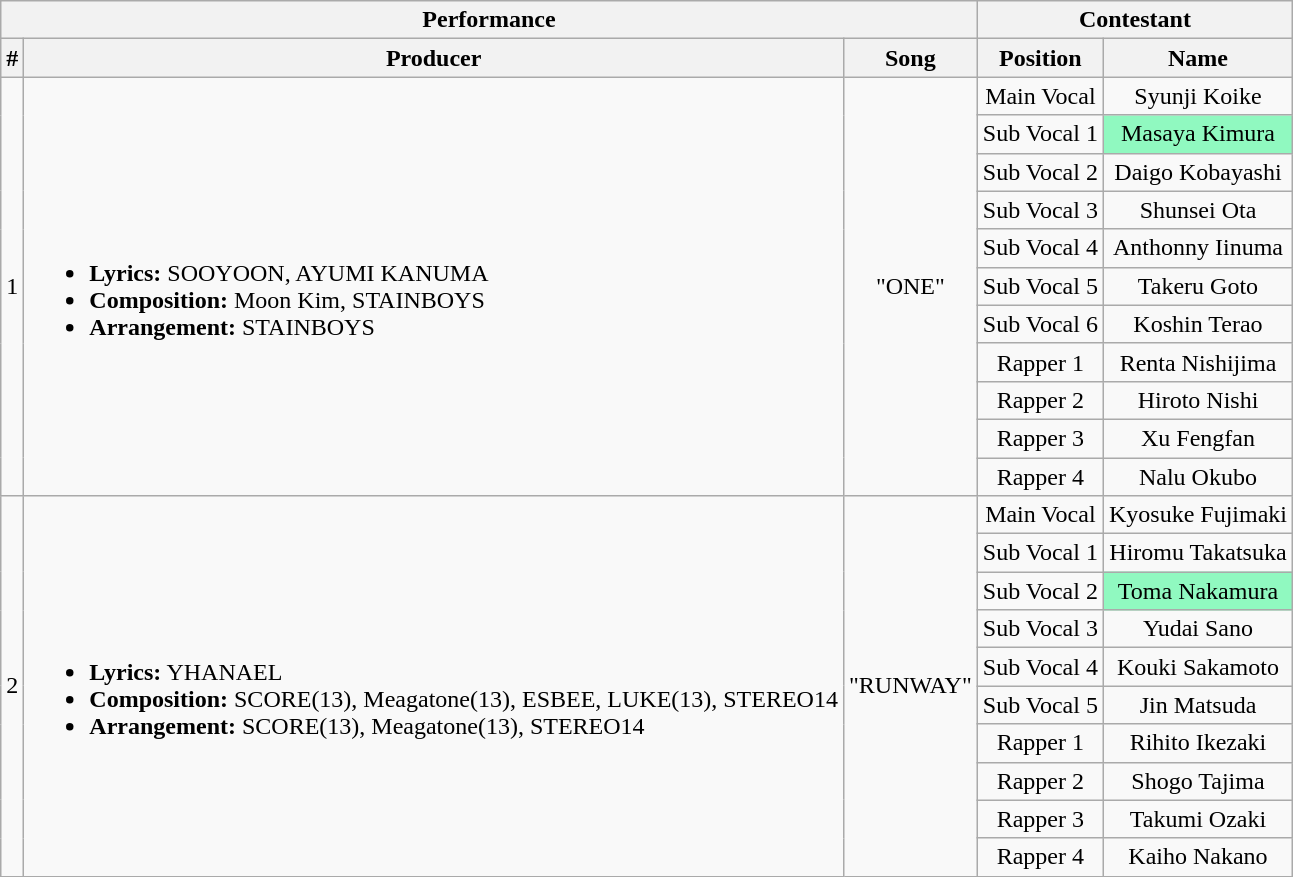<table class="wikitable sortable" style="text-align:center">
<tr>
<th colspan="3">Performance</th>
<th colspan="2">Contestant</th>
</tr>
<tr>
<th>#</th>
<th>Producer</th>
<th>Song</th>
<th>Position</th>
<th>Name</th>
</tr>
<tr>
<td rowspan="11">1</td>
<td rowspan="11" align="left"><br><ul><li><strong>Lyrics:</strong> SOOYOON, AYUMI KANUMA</li><li><strong>Composition:</strong> Moon Kim, STAINBOYS</li><li><strong>Arrangement:</strong> STAINBOYS</li></ul></td>
<td rowspan="11">"ONE"</td>
<td>Main Vocal</td>
<td>Syunji Koike</td>
</tr>
<tr>
<td>Sub Vocal 1</td>
<td style="background:#90F9C0">Masaya Kimura</td>
</tr>
<tr>
<td>Sub Vocal 2</td>
<td>Daigo Kobayashi</td>
</tr>
<tr>
<td>Sub Vocal 3</td>
<td>Shunsei Ota</td>
</tr>
<tr>
<td>Sub Vocal 4</td>
<td>Anthonny Iinuma</td>
</tr>
<tr>
<td>Sub Vocal 5</td>
<td>Takeru Goto</td>
</tr>
<tr>
<td>Sub Vocal 6</td>
<td>Koshin Terao</td>
</tr>
<tr>
<td>Rapper 1</td>
<td>Renta Nishijima</td>
</tr>
<tr>
<td>Rapper 2</td>
<td>Hiroto Nishi</td>
</tr>
<tr>
<td>Rapper 3</td>
<td>Xu Fengfan</td>
</tr>
<tr>
<td>Rapper 4</td>
<td>Nalu Okubo</td>
</tr>
<tr>
<td rowspan="10">2</td>
<td rowspan="10" align="left"><br><ul><li><strong>Lyrics:</strong> YHANAEL</li><li><strong>Composition:</strong> SCORE(13), Meagatone(13), ESBEE, LUKE(13), STEREO14</li><li><strong>Arrangement:</strong> SCORE(13), Meagatone(13), STEREO14</li></ul></td>
<td rowspan="10">"RUNWAY"</td>
<td>Main Vocal</td>
<td>Kyosuke Fujimaki</td>
</tr>
<tr>
<td>Sub Vocal 1</td>
<td>Hiromu Takatsuka</td>
</tr>
<tr>
<td>Sub Vocal 2</td>
<td style="background:#90F9C0">Toma Nakamura</td>
</tr>
<tr>
<td>Sub Vocal 3</td>
<td>Yudai Sano</td>
</tr>
<tr>
<td>Sub Vocal 4</td>
<td>Kouki Sakamoto</td>
</tr>
<tr>
<td>Sub Vocal 5</td>
<td>Jin Matsuda</td>
</tr>
<tr>
<td>Rapper 1</td>
<td>Rihito Ikezaki</td>
</tr>
<tr>
<td>Rapper 2</td>
<td>Shogo Tajima</td>
</tr>
<tr>
<td>Rapper 3</td>
<td>Takumi Ozaki</td>
</tr>
<tr>
<td>Rapper 4</td>
<td>Kaiho Nakano</td>
</tr>
</table>
